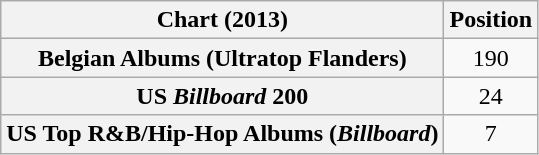<table class="wikitable sortable plainrowheaders" style="text-align:center">
<tr>
<th scope="col">Chart (2013)</th>
<th scope="col">Position</th>
</tr>
<tr>
<th scope="row">Belgian Albums (Ultratop Flanders)</th>
<td>190</td>
</tr>
<tr>
<th scope="row">US <em>Billboard</em> 200</th>
<td>24</td>
</tr>
<tr>
<th scope="row">US Top R&B/Hip-Hop Albums (<em>Billboard</em>)</th>
<td>7</td>
</tr>
</table>
